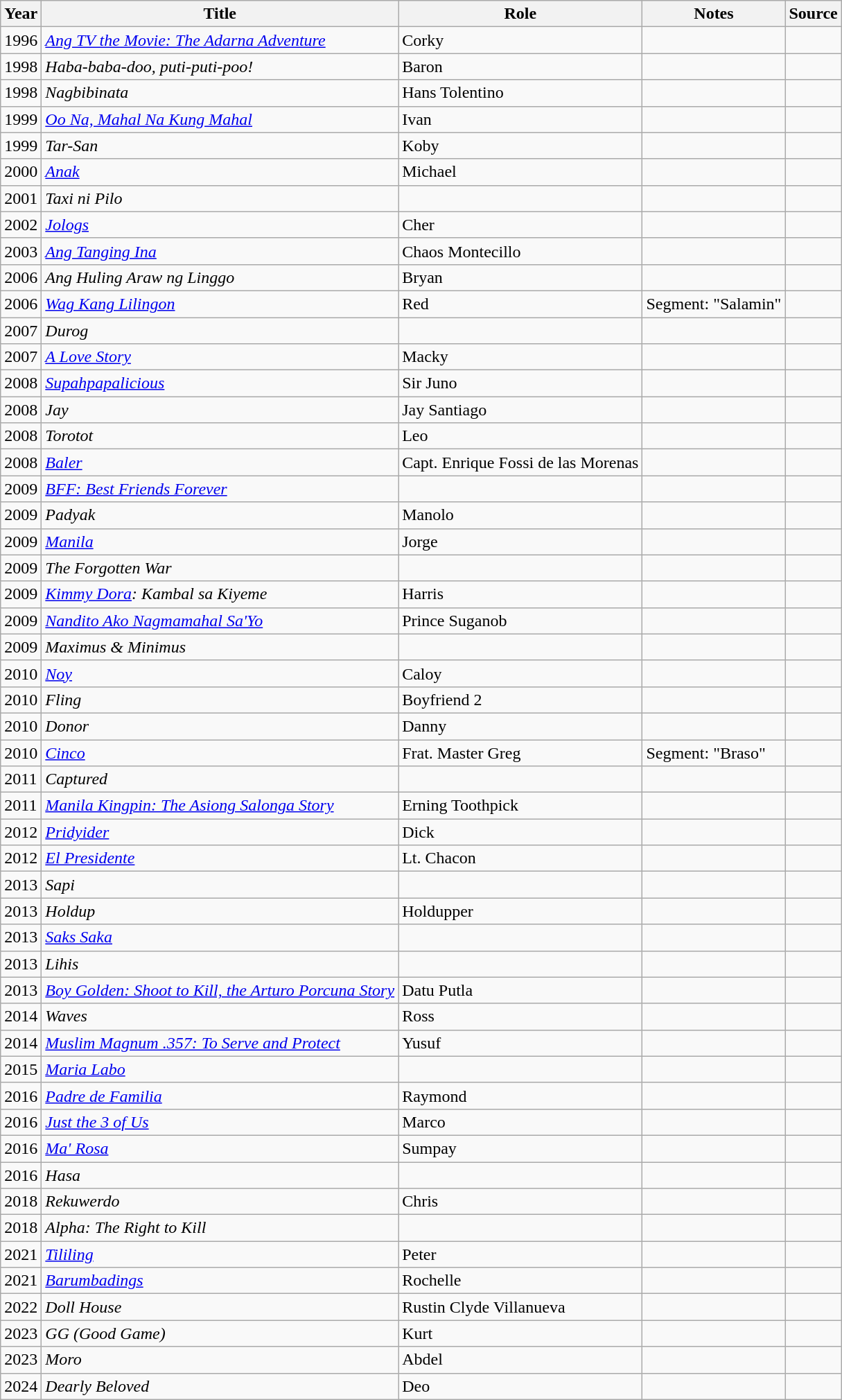<table class="wikitable sortable">
<tr>
<th>Year</th>
<th>Title</th>
<th>Role</th>
<th class="unsortable">Notes</th>
<th class="unsortable">Source</th>
</tr>
<tr>
<td>1996</td>
<td><em><a href='#'>Ang TV the Movie: The Adarna Adventure</a></em></td>
<td>Corky</td>
<td></td>
<td></td>
</tr>
<tr>
<td>1998</td>
<td><em>Haba-baba-doo, puti-puti-poo!</em></td>
<td>Baron</td>
<td></td>
<td></td>
</tr>
<tr>
<td>1998</td>
<td><em>Nagbibinata</em></td>
<td>Hans Tolentino</td>
<td></td>
<td></td>
</tr>
<tr>
<td>1999</td>
<td><em><a href='#'>Oo Na, Mahal Na Kung Mahal</a></em></td>
<td>Ivan</td>
<td></td>
<td></td>
</tr>
<tr>
<td>1999</td>
<td><em>Tar-San</em></td>
<td>Koby</td>
<td></td>
<td></td>
</tr>
<tr>
<td>2000</td>
<td><em><a href='#'>Anak</a></em></td>
<td>Michael</td>
<td></td>
<td></td>
</tr>
<tr>
<td>2001</td>
<td><em>Taxi ni Pilo</em></td>
<td></td>
<td></td>
<td></td>
</tr>
<tr>
<td>2002</td>
<td><em><a href='#'>Jologs</a></em></td>
<td>Cher</td>
<td></td>
<td></td>
</tr>
<tr>
<td>2003</td>
<td><em><a href='#'>Ang Tanging Ina</a></em></td>
<td>Chaos Montecillo</td>
<td></td>
<td></td>
</tr>
<tr>
<td>2006</td>
<td><em>Ang Huling Araw ng Linggo</em></td>
<td>Bryan</td>
<td></td>
<td></td>
</tr>
<tr>
<td>2006</td>
<td><em><a href='#'>Wag Kang Lilingon</a></em></td>
<td>Red</td>
<td>Segment: "Salamin"</td>
<td></td>
</tr>
<tr>
<td>2007</td>
<td><em>Durog</em></td>
<td></td>
<td></td>
<td></td>
</tr>
<tr>
<td>2007</td>
<td><em><a href='#'>A Love Story</a></em></td>
<td>Macky</td>
<td></td>
<td></td>
</tr>
<tr>
<td>2008</td>
<td><em><a href='#'>Supahpapalicious</a></em></td>
<td>Sir Juno</td>
<td></td>
<td></td>
</tr>
<tr>
<td>2008</td>
<td><em>Jay</em></td>
<td>Jay Santiago</td>
<td></td>
<td></td>
</tr>
<tr>
<td>2008</td>
<td><em>Torotot</em></td>
<td>Leo</td>
<td></td>
<td></td>
</tr>
<tr>
<td>2008</td>
<td><em><a href='#'>Baler</a></em></td>
<td>Capt. Enrique Fossi de las Morenas</td>
<td></td>
<td></td>
</tr>
<tr>
<td>2009</td>
<td><em><a href='#'>BFF: Best Friends Forever</a></em></td>
<td></td>
<td></td>
<td></td>
</tr>
<tr>
<td>2009</td>
<td><em>Padyak</em></td>
<td>Manolo</td>
<td></td>
<td></td>
</tr>
<tr>
<td>2009</td>
<td><em><a href='#'>Manila</a></em></td>
<td>Jorge</td>
<td></td>
<td></td>
</tr>
<tr>
<td>2009</td>
<td><em>The Forgotten War</em></td>
<td></td>
<td></td>
<td></td>
</tr>
<tr>
<td>2009</td>
<td><em><a href='#'>Kimmy Dora</a>: Kambal sa Kiyeme</em></td>
<td>Harris</td>
<td></td>
<td></td>
</tr>
<tr>
<td>2009</td>
<td><em><a href='#'>Nandito Ako Nagmamahal Sa'Yo</a></em></td>
<td>Prince Suganob</td>
<td></td>
<td></td>
</tr>
<tr>
<td>2009</td>
<td><em>Maximus & Minimus</em></td>
<td></td>
<td></td>
<td></td>
</tr>
<tr>
<td>2010</td>
<td><em><a href='#'>Noy</a></em></td>
<td>Caloy</td>
<td></td>
<td></td>
</tr>
<tr>
<td>2010</td>
<td><em>Fling</em></td>
<td>Boyfriend 2</td>
<td></td>
<td></td>
</tr>
<tr>
<td>2010</td>
<td><em>Donor</em></td>
<td>Danny</td>
<td></td>
<td></td>
</tr>
<tr>
<td>2010</td>
<td><em><a href='#'>Cinco</a></em></td>
<td>Frat. Master Greg</td>
<td>Segment: "Braso"</td>
<td></td>
</tr>
<tr>
<td>2011</td>
<td><em>Captured</em></td>
<td></td>
<td></td>
<td></td>
</tr>
<tr>
<td>2011</td>
<td><em><a href='#'>Manila Kingpin: The Asiong Salonga Story</a></em></td>
<td>Erning Toothpick</td>
<td></td>
<td></td>
</tr>
<tr>
<td>2012</td>
<td><em><a href='#'>Pridyider</a></em></td>
<td>Dick</td>
<td></td>
<td></td>
</tr>
<tr>
<td>2012</td>
<td><em><a href='#'>El Presidente</a></em></td>
<td>Lt. Chacon</td>
<td></td>
<td></td>
</tr>
<tr>
<td>2013</td>
<td><em>Sapi</em></td>
<td></td>
<td></td>
<td></td>
</tr>
<tr>
<td>2013</td>
<td><em>Holdup</em></td>
<td>Holdupper</td>
<td></td>
<td></td>
</tr>
<tr>
<td>2013</td>
<td><em><a href='#'>Saks Saka</a></em></td>
<td></td>
<td></td>
<td></td>
</tr>
<tr>
<td>2013</td>
<td><em>Lihis</em></td>
<td></td>
<td></td>
<td></td>
</tr>
<tr>
<td>2013</td>
<td><em><a href='#'>Boy Golden: Shoot to Kill, the Arturo Porcuna Story</a></em></td>
<td>Datu Putla</td>
<td></td>
<td></td>
</tr>
<tr>
<td>2014</td>
<td><em>Waves</em></td>
<td>Ross</td>
<td></td>
<td></td>
</tr>
<tr>
<td>2014</td>
<td><em><a href='#'>Muslim Magnum .357: To Serve and Protect</a></em></td>
<td>Yusuf</td>
<td></td>
<td></td>
</tr>
<tr>
<td>2015</td>
<td><em><a href='#'>Maria Labo</a></em></td>
<td></td>
<td></td>
<td></td>
</tr>
<tr>
<td>2016</td>
<td><em><a href='#'>Padre de Familia</a></em></td>
<td>Raymond</td>
<td></td>
<td></td>
</tr>
<tr>
<td>2016</td>
<td><em><a href='#'>Just the 3 of Us</a></em></td>
<td>Marco</td>
<td></td>
<td></td>
</tr>
<tr>
<td>2016</td>
<td><em><a href='#'>Ma' Rosa</a></em></td>
<td>Sumpay</td>
<td></td>
<td></td>
</tr>
<tr>
<td>2016</td>
<td><em>Hasa</em></td>
<td></td>
<td></td>
<td></td>
</tr>
<tr>
<td>2018</td>
<td><em>Rekuwerdo</em></td>
<td>Chris</td>
<td></td>
<td></td>
</tr>
<tr>
<td>2018</td>
<td><em>Alpha: The Right to Kill</em></td>
<td></td>
<td></td>
<td></td>
</tr>
<tr>
<td>2021</td>
<td><em><a href='#'>Tililing</a></em></td>
<td>Peter</td>
<td></td>
<td></td>
</tr>
<tr>
<td>2021</td>
<td><em><a href='#'>Barumbadings</a></em></td>
<td>Rochelle</td>
<td></td>
<td></td>
</tr>
<tr>
<td>2022</td>
<td><em>Doll House</em></td>
<td>Rustin Clyde Villanueva</td>
<td></td>
<td></td>
</tr>
<tr>
<td>2023</td>
<td><em>GG (Good Game)</em></td>
<td>Kurt</td>
<td></td>
<td></td>
</tr>
<tr>
<td>2023</td>
<td><em>Moro</em></td>
<td>Abdel</td>
<td></td>
<td></td>
</tr>
<tr>
<td>2024</td>
<td><em>Dearly Beloved</em></td>
<td>Deo</td>
<td></td>
<td></td>
</tr>
</table>
